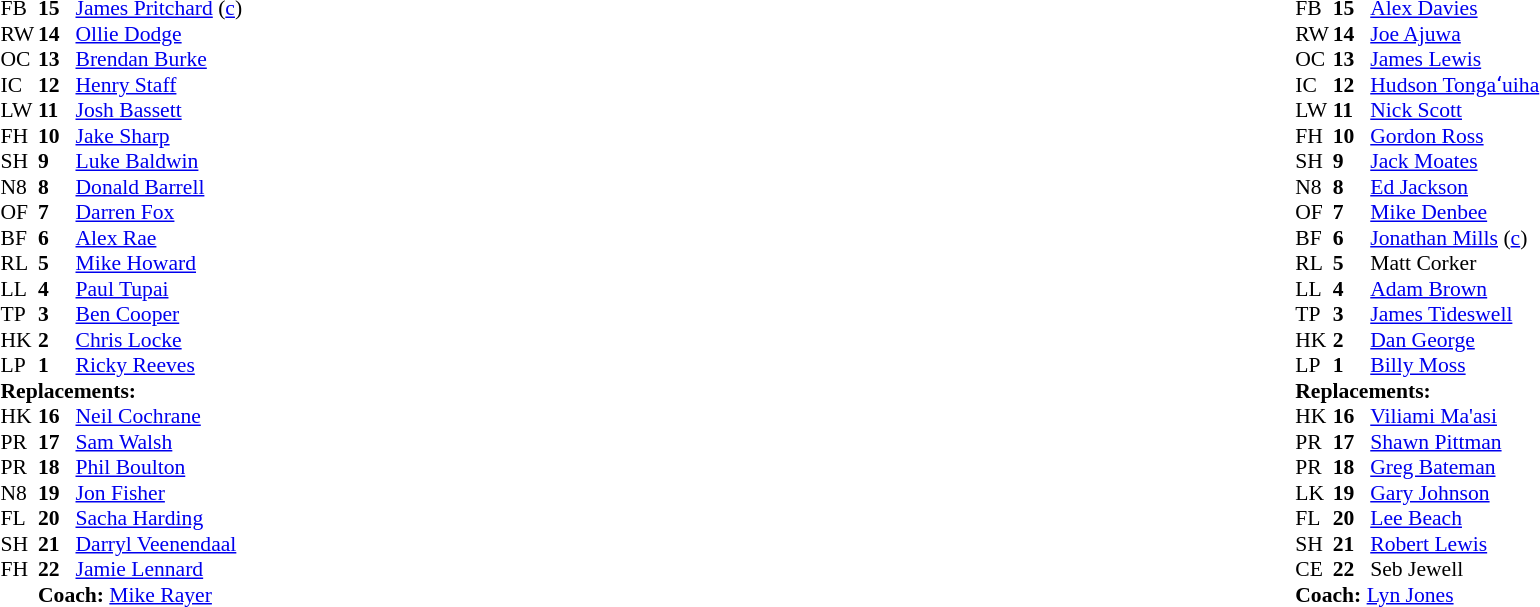<table width="100%">
<tr>
<td valign="top" width="50%"><br><table style="font-size: 90%" cellspacing="0" cellpadding="0">
<tr>
<th width="25"></th>
<th width="25"></th>
</tr>
<tr>
<td>FB</td>
<td><strong>15</strong></td>
<td> <a href='#'>James Pritchard</a> (<a href='#'>c</a>)</td>
</tr>
<tr>
<td>RW</td>
<td><strong>14</strong></td>
<td> <a href='#'>Ollie Dodge</a></td>
</tr>
<tr>
<td>OC</td>
<td><strong>13</strong></td>
<td> <a href='#'>Brendan Burke</a></td>
</tr>
<tr>
<td>IC</td>
<td><strong>12</strong></td>
<td> <a href='#'>Henry Staff</a></td>
</tr>
<tr>
<td>LW</td>
<td><strong>11</strong></td>
<td> <a href='#'>Josh Bassett</a></td>
</tr>
<tr>
<td>FH</td>
<td><strong>10</strong></td>
<td> <a href='#'>Jake Sharp</a></td>
</tr>
<tr>
<td>SH</td>
<td><strong>9</strong></td>
<td> <a href='#'>Luke Baldwin</a></td>
</tr>
<tr>
<td>N8</td>
<td><strong>8</strong></td>
<td> <a href='#'>Donald Barrell</a></td>
</tr>
<tr>
<td>OF</td>
<td><strong>7</strong></td>
<td> <a href='#'>Darren Fox</a></td>
</tr>
<tr>
<td>BF</td>
<td><strong>6</strong></td>
<td> <a href='#'>Alex Rae</a></td>
</tr>
<tr>
<td>RL</td>
<td><strong>5</strong></td>
<td> <a href='#'>Mike Howard</a></td>
</tr>
<tr>
<td>LL</td>
<td><strong>4</strong></td>
<td> <a href='#'>Paul Tupai</a></td>
</tr>
<tr>
<td>TP</td>
<td><strong>3</strong></td>
<td> <a href='#'>Ben Cooper</a></td>
</tr>
<tr>
<td>HK</td>
<td><strong>2</strong></td>
<td> <a href='#'>Chris Locke</a></td>
</tr>
<tr>
<td>LP</td>
<td><strong>1</strong></td>
<td> <a href='#'>Ricky Reeves</a></td>
</tr>
<tr>
<td colspan=3><strong>Replacements:</strong></td>
</tr>
<tr>
<td>HK</td>
<td><strong>16</strong></td>
<td> <a href='#'>Neil Cochrane</a></td>
</tr>
<tr>
<td>PR</td>
<td><strong>17</strong></td>
<td> <a href='#'>Sam Walsh</a></td>
</tr>
<tr>
<td>PR</td>
<td><strong>18</strong></td>
<td> <a href='#'>Phil Boulton</a></td>
</tr>
<tr>
<td>N8</td>
<td><strong>19</strong></td>
<td> <a href='#'>Jon Fisher</a></td>
</tr>
<tr>
<td>FL</td>
<td><strong>20</strong></td>
<td> <a href='#'>Sacha Harding</a></td>
</tr>
<tr>
<td>SH</td>
<td><strong>21</strong></td>
<td> <a href='#'>Darryl Veenendaal</a></td>
</tr>
<tr>
<td>FH</td>
<td><strong>22</strong></td>
<td> <a href='#'>Jamie Lennard</a></td>
</tr>
<tr>
<td></td>
<td colspan=3><strong>Coach:</strong>  <a href='#'>Mike Rayer</a></td>
</tr>
<tr>
<td colspan="4"></td>
</tr>
</table>
</td>
<td valign="top" width="50%"><br><table style="font-size: 90%" cellspacing="0" cellpadding="0"  align="center">
<tr>
<th width="25"></th>
<th width="25"></th>
</tr>
<tr>
<td>FB</td>
<td><strong>15</strong></td>
<td> <a href='#'>Alex Davies</a></td>
</tr>
<tr>
<td>RW</td>
<td><strong>14</strong></td>
<td> <a href='#'>Joe Ajuwa</a></td>
</tr>
<tr>
<td>OC</td>
<td><strong>13</strong></td>
<td> <a href='#'>James Lewis</a></td>
</tr>
<tr>
<td>IC</td>
<td><strong>12</strong></td>
<td> <a href='#'>Hudson Tongaʻuiha</a></td>
</tr>
<tr>
<td>LW</td>
<td><strong>11</strong></td>
<td> <a href='#'>Nick Scott</a></td>
</tr>
<tr>
<td>FH</td>
<td><strong>10</strong></td>
<td> <a href='#'>Gordon Ross</a></td>
</tr>
<tr>
<td>SH</td>
<td><strong>9</strong></td>
<td> <a href='#'>Jack Moates</a></td>
</tr>
<tr>
<td>N8</td>
<td><strong>8</strong></td>
<td> <a href='#'>Ed Jackson</a></td>
</tr>
<tr>
<td>OF</td>
<td><strong>7</strong></td>
<td> <a href='#'>Mike Denbee</a></td>
</tr>
<tr>
<td>BF</td>
<td><strong>6</strong></td>
<td> <a href='#'>Jonathan Mills</a> (<a href='#'>c</a>)</td>
</tr>
<tr>
<td>RL</td>
<td><strong>5</strong></td>
<td> Matt Corker</td>
</tr>
<tr>
<td>LL</td>
<td><strong>4</strong></td>
<td> <a href='#'>Adam Brown</a></td>
</tr>
<tr>
<td>TP</td>
<td><strong>3</strong></td>
<td> <a href='#'>James Tideswell</a></td>
</tr>
<tr>
<td>HK</td>
<td><strong>2</strong></td>
<td> <a href='#'>Dan George</a></td>
</tr>
<tr>
<td>LP</td>
<td><strong>1</strong></td>
<td> <a href='#'>Billy Moss</a></td>
</tr>
<tr>
<td colspan=3><strong>Replacements:</strong></td>
</tr>
<tr>
<td>HK</td>
<td><strong>16</strong></td>
<td> <a href='#'>Viliami Ma'asi</a></td>
</tr>
<tr>
<td>PR</td>
<td><strong>17</strong></td>
<td> <a href='#'>Shawn Pittman</a></td>
</tr>
<tr>
<td>PR</td>
<td><strong>18</strong></td>
<td> <a href='#'>Greg Bateman</a></td>
</tr>
<tr>
<td>LK</td>
<td><strong>19</strong></td>
<td> <a href='#'>Gary Johnson</a></td>
</tr>
<tr>
<td>FL</td>
<td><strong>20</strong></td>
<td> <a href='#'>Lee Beach</a></td>
</tr>
<tr>
<td>SH</td>
<td><strong>21</strong></td>
<td> <a href='#'>Robert Lewis</a></td>
</tr>
<tr>
<td>CE</td>
<td><strong>22</strong></td>
<td> Seb Jewell</td>
</tr>
<tr>
<td colspan=3><strong>Coach:</strong>  <a href='#'>Lyn Jones</a></td>
</tr>
<tr>
<td colspan="4"></td>
</tr>
</table>
</td>
</tr>
</table>
